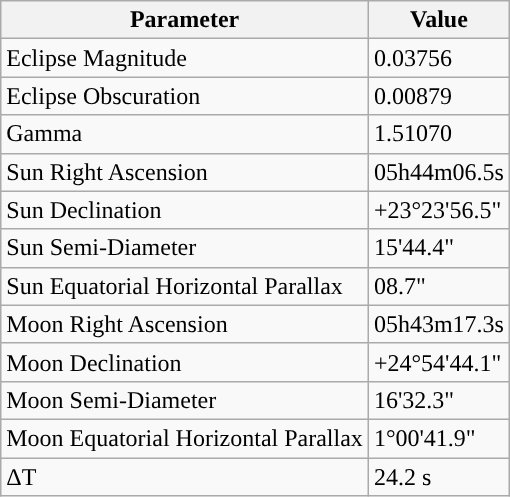<table class="wikitable">
<tr>
<th>Parameter</th>
<th>Value</th>
</tr>
<tr>
<td>Eclipse Magnitude</td>
<td>0.03756</td>
</tr>
<tr>
<td>Eclipse Obscuration</td>
<td>0.00879</td>
</tr>
<tr>
<td>Gamma</td>
<td>1.51070</td>
</tr>
<tr>
<td>Sun Right Ascension</td>
<td>05h44m06.5s</td>
</tr>
<tr>
<td>Sun Declination</td>
<td>+23°23'56.5"</td>
</tr>
<tr>
<td>Sun Semi-Diameter</td>
<td>15'44.4"</td>
</tr>
<tr>
<td>Sun Equatorial Horizontal Parallax</td>
<td>08.7"</td>
</tr>
<tr>
<td>Moon Right Ascension</td>
<td>05h43m17.3s</td>
</tr>
<tr>
<td>Moon Declination</td>
<td>+24°54'44.1"</td>
</tr>
<tr>
<td>Moon Semi-Diameter</td>
<td>16'32.3"</td>
</tr>
<tr>
<td>Moon Equatorial Horizontal Parallax</td>
<td>1°00'41.9"</td>
</tr>
<tr>
<td>ΔT</td>
<td>24.2 s</td>
</tr>
</table>
